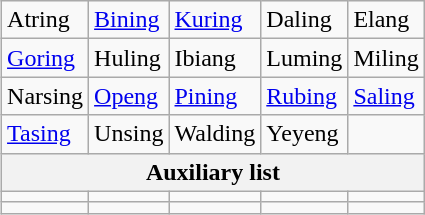<table class="wikitable" align=right>
<tr>
<td>Atring</td>
<td><a href='#'>Bining</a></td>
<td><a href='#'>Kuring</a></td>
<td>Daling</td>
<td>Elang</td>
</tr>
<tr>
<td><a href='#'>Goring</a></td>
<td>Huling</td>
<td>Ibiang</td>
<td>Luming</td>
<td>Miling</td>
</tr>
<tr>
<td>Narsing</td>
<td><a href='#'>Openg</a></td>
<td><a href='#'>Pining</a></td>
<td><a href='#'>Rubing</a></td>
<td><a href='#'>Saling</a></td>
</tr>
<tr>
<td><a href='#'>Tasing</a></td>
<td>Unsing</td>
<td>Walding</td>
<td>Yeyeng</td>
<td></td>
</tr>
<tr>
<th colspan=5>Auxiliary list</th>
</tr>
<tr>
<td></td>
<td></td>
<td></td>
<td></td>
<td></td>
</tr>
<tr>
<td></td>
<td></td>
<td></td>
<td></td>
<td></td>
</tr>
</table>
